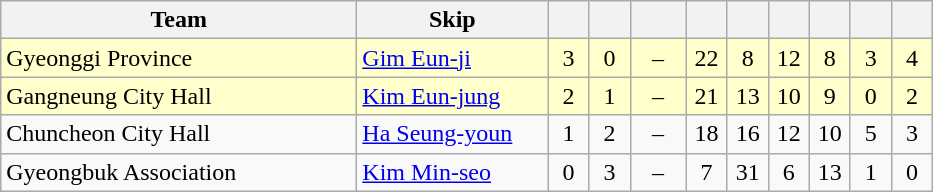<table class=wikitable  style="text-align:center;">
<tr>
<th width=230>Team</th>
<th width=120>Skip</th>
<th width=20></th>
<th width=20></th>
<th width=30></th>
<th width=20></th>
<th width=20></th>
<th width=20></th>
<th width=20></th>
<th width=20></th>
<th width=20></th>
</tr>
<tr bgcolor=#ffffcc>
<td style="text-align:left;"> Gyeonggi Province</td>
<td style="text-align:left;"><a href='#'>Gim Eun-ji</a></td>
<td>3</td>
<td>0</td>
<td>–</td>
<td>22</td>
<td>8</td>
<td>12</td>
<td>8</td>
<td>3</td>
<td>4</td>
</tr>
<tr bgcolor=#ffffcc>
<td style="text-align:left;"> Gangneung City Hall</td>
<td style="text-align:left;"><a href='#'>Kim Eun-jung</a></td>
<td>2</td>
<td>1</td>
<td>–</td>
<td>21</td>
<td>13</td>
<td>10</td>
<td>9</td>
<td>0</td>
<td>2</td>
</tr>
<tr>
<td style="text-align:left;"> Chuncheon City Hall</td>
<td style="text-align:left;"><a href='#'>Ha Seung-youn</a></td>
<td>1</td>
<td>2</td>
<td>–</td>
<td>18</td>
<td>16</td>
<td>12</td>
<td>10</td>
<td>5</td>
<td>3</td>
</tr>
<tr>
<td style="text-align:left;"> Gyeongbuk Association</td>
<td style="text-align:left;"><a href='#'>Kim Min-seo</a></td>
<td>0</td>
<td>3</td>
<td>–</td>
<td>7</td>
<td>31</td>
<td>6</td>
<td>13</td>
<td>1</td>
<td>0</td>
</tr>
</table>
